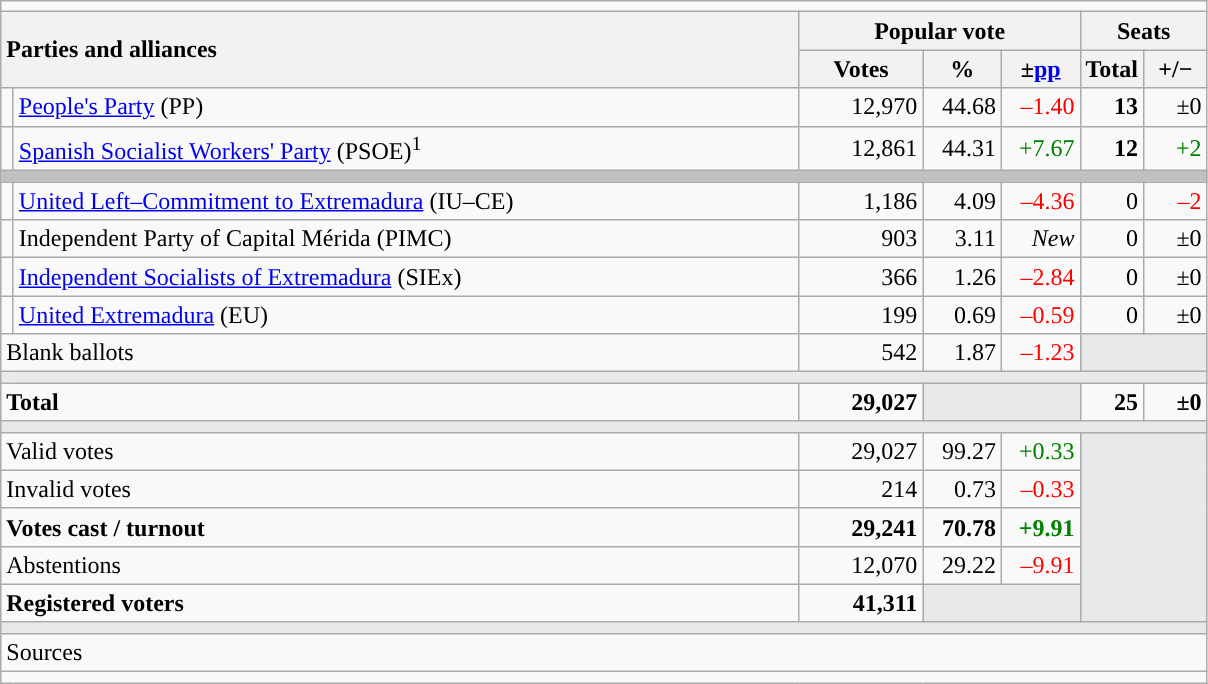<table class="wikitable" style="text-align:right;">
<tr>
<td colspan="7"></td>
</tr>
<tr>
<th style="text-align:left;" rowspan="2" colspan="2" width="525">Parties and alliances</th>
<th colspan="3">Popular vote</th>
<th colspan="2">Seats</th>
</tr>
<tr>
<th width="75">Votes</th>
<th width="45">%</th>
<th width="45">±<a href='#'>pp</a></th>
<th width="35">Total</th>
<th width="35">+/−</th>
</tr>
<tr>
<td width="1" style="color:inherit;background:"></td>
<td align="left"><a href='#'>People's Party</a> (PP)</td>
<td>12,970</td>
<td>44.68</td>
<td style="color:red;">–1.40</td>
<td><strong>13</strong></td>
<td>±0</td>
</tr>
<tr>
<td style="color:inherit;background:"></td>
<td align="left"><a href='#'>Spanish Socialist Workers' Party</a> (PSOE)<sup>1</sup></td>
<td>12,861</td>
<td>44.31</td>
<td style="color:green;">+7.67</td>
<td><strong>12</strong></td>
<td style="color:green;">+2</td>
</tr>
<tr>
<td colspan="7" bgcolor="#C0C0C0"></td>
</tr>
<tr>
<td style="color:inherit;background:"></td>
<td align="left"><a href='#'>United Left–Commitment to Extremadura</a> (IU–CE)</td>
<td>1,186</td>
<td>4.09</td>
<td style="color:red;">–4.36</td>
<td>0</td>
<td style="color:red;">–2</td>
</tr>
<tr>
<td style="color:inherit;background:"></td>
<td align="left">Independent Party of Capital Mérida (PIMC)</td>
<td>903</td>
<td>3.11</td>
<td><em>New</em></td>
<td>0</td>
<td>±0</td>
</tr>
<tr>
<td style="color:inherit;background:"></td>
<td align="left"><a href='#'>Independent Socialists of Extremadura</a> (SIEx)</td>
<td>366</td>
<td>1.26</td>
<td style="color:red;">–2.84</td>
<td>0</td>
<td>±0</td>
</tr>
<tr>
<td style="color:inherit;background:"></td>
<td align="left"><a href='#'>United Extremadura</a> (EU)</td>
<td>199</td>
<td>0.69</td>
<td style="color:red;">–0.59</td>
<td>0</td>
<td>±0</td>
</tr>
<tr>
<td align="left" colspan="2">Blank ballots</td>
<td>542</td>
<td>1.87</td>
<td style="color:red;">–1.23</td>
<td bgcolor="#E9E9E9" colspan="2"></td>
</tr>
<tr>
<td colspan="7" bgcolor="#E9E9E9"></td>
</tr>
<tr style="font-weight:bold;">
<td align="left" colspan="2">Total</td>
<td>29,027</td>
<td bgcolor="#E9E9E9" colspan="2"></td>
<td>25</td>
<td>±0</td>
</tr>
<tr>
<td colspan="7" bgcolor="#E9E9E9"></td>
</tr>
<tr>
<td align="left" colspan="2">Valid votes</td>
<td>29,027</td>
<td>99.27</td>
<td style="color:green;">+0.33</td>
<td bgcolor="#E9E9E9" colspan="2" rowspan="5"></td>
</tr>
<tr>
<td align="left" colspan="2">Invalid votes</td>
<td>214</td>
<td>0.73</td>
<td style="color:red;">–0.33</td>
</tr>
<tr style="font-weight:bold;">
<td align="left" colspan="2">Votes cast / turnout</td>
<td>29,241</td>
<td>70.78</td>
<td style="color:green;">+9.91</td>
</tr>
<tr>
<td align="left" colspan="2">Abstentions</td>
<td>12,070</td>
<td>29.22</td>
<td style="color:red;">–9.91</td>
</tr>
<tr style="font-weight:bold;">
<td align="left" colspan="2">Registered voters</td>
<td>41,311</td>
<td bgcolor="#E9E9E9" colspan="2"></td>
</tr>
<tr>
<td colspan="7" bgcolor="#E9E9E9"></td>
</tr>
<tr>
<td align="left" colspan="7">Sources</td>
</tr>
<tr>
<td colspan="7" style="text-align:left; max-width:790px;"></td>
</tr>
</table>
